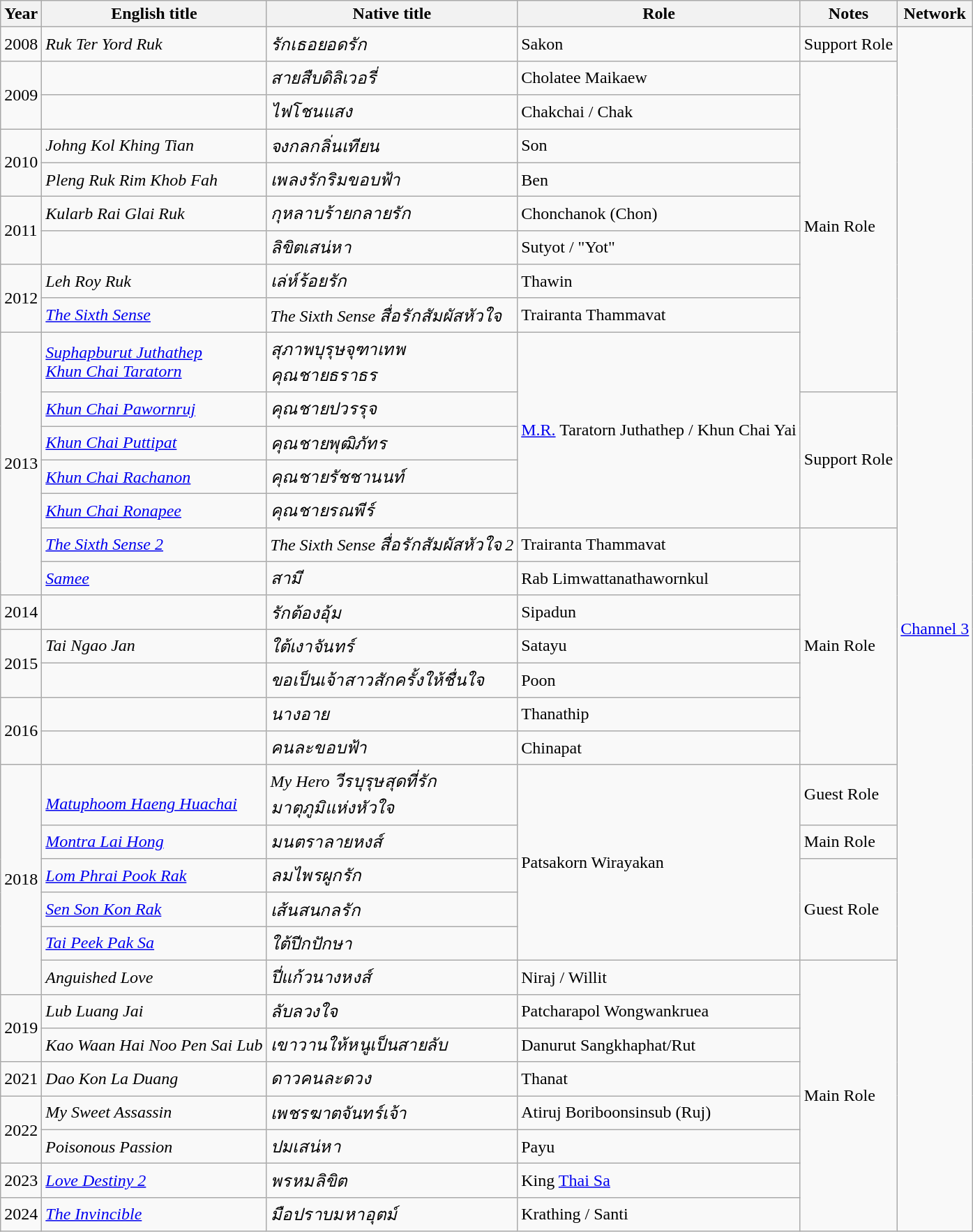<table class="wikitable" style="font-size: 100%;">
<tr>
<th>Year</th>
<th>English title</th>
<th>Native title</th>
<th>Role</th>
<th>Notes</th>
<th>Network</th>
</tr>
<tr>
<td>2008</td>
<td><em>Ruk Ter Yord Ruk</em></td>
<td><em>รักเธอยอดรัก</em></td>
<td>Sakon</td>
<td>Support Role</td>
<td rowspan="50"><a href='#'>Channel 3</a></td>
</tr>
<tr>
<td rowspan="2">2009</td>
<td><em></em></td>
<td><em>สายสืบดิลิเวอรี่</em></td>
<td>Cholatee Maikaew</td>
<td rowspan="9">Main Role</td>
</tr>
<tr>
<td><em></em></td>
<td><em>ไฟโชนแสง</em></td>
<td>Chakchai / Chak</td>
</tr>
<tr>
<td rowspan="2">2010</td>
<td><em>Johng Kol Khing Tian</em></td>
<td><em>จงกลกลิ่นเทียน</em></td>
<td>Son</td>
</tr>
<tr>
<td><em>Pleng Ruk Rim Khob Fah</em></td>
<td><em>เพลงรักริมขอบฟ้า</em></td>
<td>Ben</td>
</tr>
<tr>
<td rowspan="2">2011</td>
<td><em>Kularb Rai Glai Ruk</em></td>
<td><em>กุหลาบร้ายกลายรัก</em></td>
<td>Chonchanok (Chon)</td>
</tr>
<tr>
<td><em></em></td>
<td><em>ลิขิตเสน่หา</em></td>
<td>Sutyot / "Yot"</td>
</tr>
<tr>
<td rowspan="2">2012</td>
<td><em>Leh Roy Ruk</em></td>
<td><em>เล่ห์ร้อยรัก</em></td>
<td>Thawin</td>
</tr>
<tr>
<td><em><a href='#'>The Sixth Sense</a></em></td>
<td><em>The Sixth Sense สื่อรักสัมผัสหัวใจ</em></td>
<td>Trairanta Thammavat</td>
</tr>
<tr>
<td rowspan="7">2013</td>
<td><em><a href='#'>Suphapburut Juthathep</a></em><br><em><a href='#'>Khun Chai Taratorn</a></em></td>
<td><em>สุภาพบุรุษจุฑาเทพ</em><br><em>คุณชายธราธร</em></td>
<td rowspan="5"><a href='#'>M.R.</a> Taratorn Juthathep / Khun Chai Yai</td>
</tr>
<tr>
<td><em><a href='#'>Khun Chai Pawornruj</a></em></td>
<td><em>คุณชายปวรรุจ</em></td>
<td rowspan="4">Support Role</td>
</tr>
<tr>
<td><em><a href='#'>Khun Chai Puttipat</a></em></td>
<td><em>คุณชายพุฒิภัทร</em></td>
</tr>
<tr>
<td><em><a href='#'>Khun Chai Rachanon</a></em></td>
<td><em>คุณชายรัชชานนท์</em></td>
</tr>
<tr>
<td><em><a href='#'>Khun Chai Ronapee</a></em></td>
<td><em>คุณชายรณพีร์</em></td>
</tr>
<tr>
<td><em><a href='#'>The Sixth Sense 2</a></em></td>
<td><em>The Sixth Sense สื่อรักสัมผัสหัวใจ 2</em></td>
<td>Trairanta Thammavat</td>
<td rowspan="7">Main Role</td>
</tr>
<tr>
<td><em><a href='#'>Samee</a></em></td>
<td><em>สามี</em></td>
<td>Rab Limwattanathawornkul</td>
</tr>
<tr>
<td>2014</td>
<td><em></em></td>
<td><em>รักต้องอุ้ม</em></td>
<td>Sipadun</td>
</tr>
<tr>
<td rowspan="2">2015</td>
<td><em>Tai Ngao Jan</em></td>
<td><em>ใต้เงาจันทร์</em></td>
<td>Satayu</td>
</tr>
<tr>
<td><em></em></td>
<td><em>ขอเป็นเจ้าสาวสักครั้งให้ชื่นใจ</em></td>
<td>Poon</td>
</tr>
<tr>
<td rowspan="2">2016</td>
<td><em></em></td>
<td><em>นางอาย</em></td>
<td>Thanathip</td>
</tr>
<tr>
<td><em></em></td>
<td><em>คนละขอบฟ้า</em></td>
<td>Chinapat</td>
</tr>
<tr>
<td rowspan="6">2018</td>
<td><em></em><br><em><a href='#'>Matuphoom Haeng Huachai</a></em></td>
<td><em>My Hero วีรบุรุษสุดที่รัก</em><br><em>มาตุภูมิแห่งหัวใจ</em></td>
<td rowspan="5">Patsakorn Wirayakan</td>
<td>Guest Role</td>
</tr>
<tr>
<td><em><a href='#'>Montra Lai Hong</a></em></td>
<td><em>มนตราลายหงส์</em></td>
<td>Main Role</td>
</tr>
<tr>
<td><em><a href='#'>Lom Phrai Pook Rak</a></em></td>
<td><em>ลมไพรผูกรัก</em></td>
<td rowspan="3">Guest Role</td>
</tr>
<tr>
<td><em><a href='#'>Sen Son Kon Rak</a></em></td>
<td><em>เส้นสนกลรัก</em></td>
</tr>
<tr>
<td><em><a href='#'>Tai Peek Pak Sa</a></em></td>
<td><em>ใต้ปีกปักษา</em></td>
</tr>
<tr>
<td><em>Anguished Love</em></td>
<td><em>ปี่แก้วนางหงส์</em></td>
<td Khun Raj>Niraj / Willit</td>
<td rowspan="10">Main Role</td>
</tr>
<tr>
<td rowspan="2">2019</td>
<td><em>Lub Luang Jai</em></td>
<td><em>ลับลวงใจ</em></td>
<td>Patcharapol Wongwankruea</td>
</tr>
<tr>
<td><em>Kao Waan Hai Noo Pen Sai Lub</em></td>
<td><em>เขาวานให้หนูเป็นสายลับ</em></td>
<td>Danurut Sangkhaphat/Rut</td>
</tr>
<tr>
<td>2021</td>
<td><em>Dao Kon La Duang</em></td>
<td><em>ดาวคนละดวง</em></td>
<td>Thanat</td>
</tr>
<tr>
<td rowspan="2">2022</td>
<td><em>My Sweet Assassin</em></td>
<td><em>เพชรฆาตจันทร์เจ้า</em></td>
<td>Atiruj Boriboonsinsub (Ruj)</td>
</tr>
<tr>
<td><em>Poisonous Passion</em></td>
<td><em>ปมเสน่หา</em></td>
<td>Payu</td>
</tr>
<tr>
<td>2023</td>
<td><em><a href='#'>Love Destiny 2</a></em></td>
<td><em>พรหมลิขิต</em></td>
<td>King <a href='#'>Thai Sa</a></td>
</tr>
<tr>
<td>2024</td>
<td><em><a href='#'>The Invincible</a></em></td>
<td><em>มือปราบมหาอุตม์</em></td>
<td>Krathing / Santi</td>
</tr>
</table>
